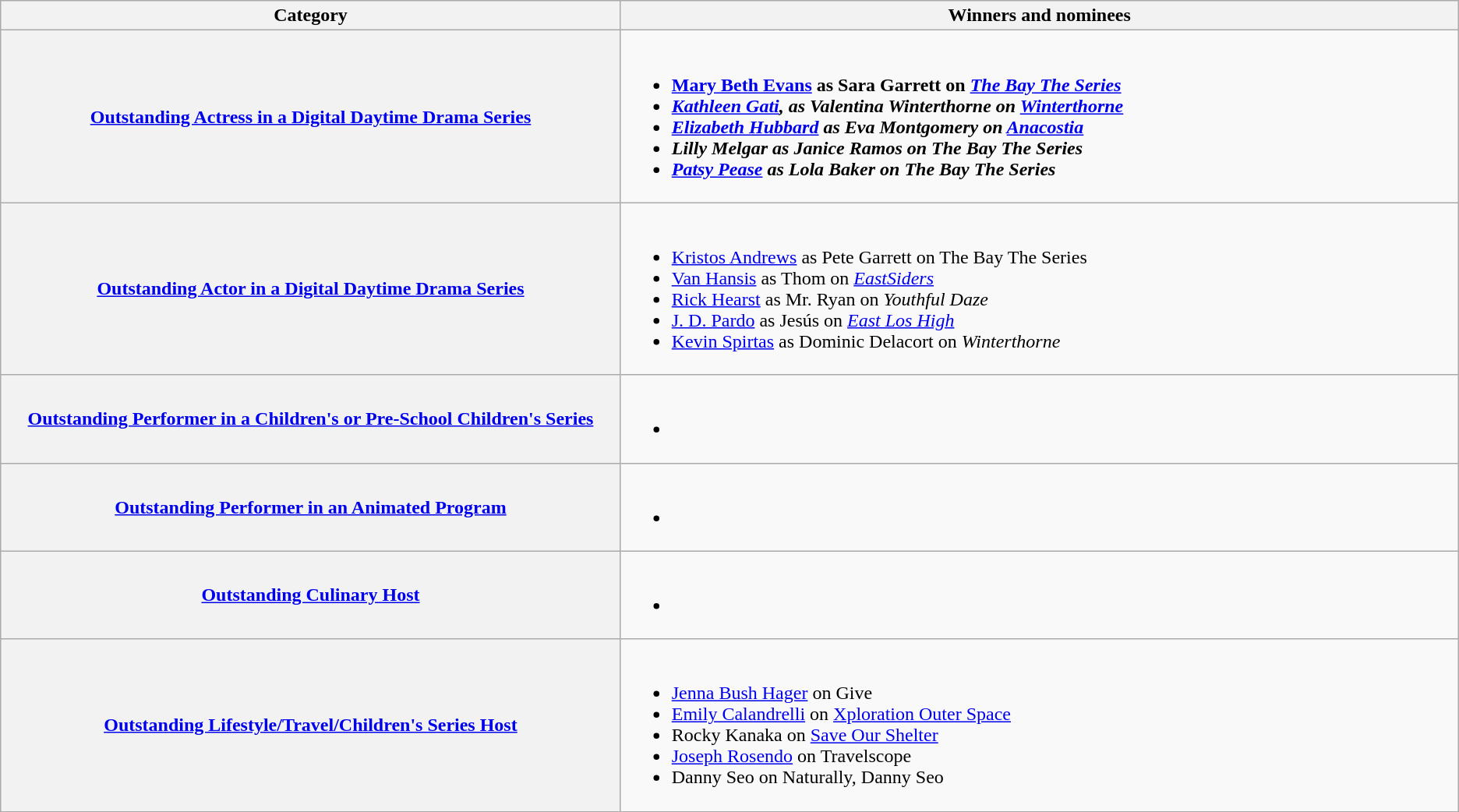<table class="wikitable sortable">
<tr>
<th scope="col" width="37%">Category</th>
<th scope="col" width="50%">Winners and nominees</th>
</tr>
<tr>
<th scope="row"><a href='#'>Outstanding Actress in a Digital Daytime Drama Series</a></th>
<td><br><ul><li><strong><a href='#'>Mary Beth Evans</a> as Sara Garrett on <em><a href='#'>The Bay The Series</a><strong><em> </li><li><a href='#'>Kathleen Gati</a>, as Valentina Winterthorne on </em><a href='#'>Winterthorne</a><em> </li><li><a href='#'>Elizabeth Hubbard</a> as Eva Montgomery on </em><a href='#'>Anacostia</a><em> </li><li>Lilly Melgar as Janice Ramos on </em>The Bay The Series<em> </li><li><a href='#'>Patsy Pease</a> as Lola Baker on </em>The Bay The Series<em> </li></ul></td>
</tr>
<tr>
<th scope="row"><a href='#'>Outstanding Actor in a Digital Daytime Drama Series</a></th>
<td><br><ul><li></strong><a href='#'>Kristos Andrews</a> as Pete Garrett on </em>The Bay The Series</em></strong> </li><li><a href='#'>Van Hansis</a> as Thom on <em><a href='#'>EastSiders</a></em> </li><li><a href='#'>Rick Hearst</a> as Mr. Ryan on <em>Youthful Daze</em> </li><li><a href='#'>J. D. Pardo</a> as Jesús on <em><a href='#'>East Los High</a></em> </li><li><a href='#'>Kevin Spirtas</a> as Dominic Delacort on <em>Winterthorne</em> </li></ul></td>
</tr>
<tr>
<th scope="row"><a href='#'>Outstanding Performer in a Children's or Pre-School Children's Series</a></th>
<td><br><ul><li></li></ul></td>
</tr>
<tr>
<th scope="row"><a href='#'>Outstanding Performer in an Animated Program</a></th>
<td><br><ul><li></li></ul></td>
</tr>
<tr>
<th scope="row"><a href='#'>Outstanding Culinary Host</a></th>
<td><br><ul><li></li></ul></td>
</tr>
<tr>
<th scope="row"><a href='#'>Outstanding Lifestyle/Travel/Children's Series Host</a></th>
<td><br><ul><li><a href='#'>Jenna Bush Hager</a> on Give</li><li><a href='#'>Emily Calandrelli</a> on <a href='#'>Xploration Outer Space</a></li><li>Rocky Kanaka on <a href='#'>Save Our Shelter</a></li><li><a href='#'>Joseph Rosendo</a> on Travelscope</li><li>Danny Seo on Naturally, Danny Seo</li></ul></td>
</tr>
</table>
